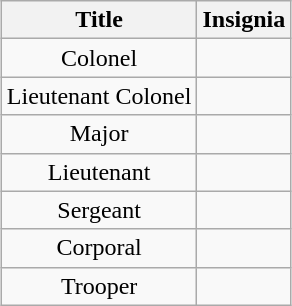<table class="wikitable" style="text-align:center; margin:1em auto;">
<tr>
<th>Title</th>
<th>Insignia</th>
</tr>
<tr>
<td>Colonel</td>
<td></td>
</tr>
<tr>
<td>Lieutenant Colonel</td>
<td></td>
</tr>
<tr>
<td>Major</td>
<td></td>
</tr>
<tr>
<td>Lieutenant</td>
<td></td>
</tr>
<tr>
<td>Sergeant</td>
<td></td>
</tr>
<tr>
<td>Corporal</td>
<td></td>
</tr>
<tr>
<td>Trooper</td>
<td></td>
</tr>
</table>
